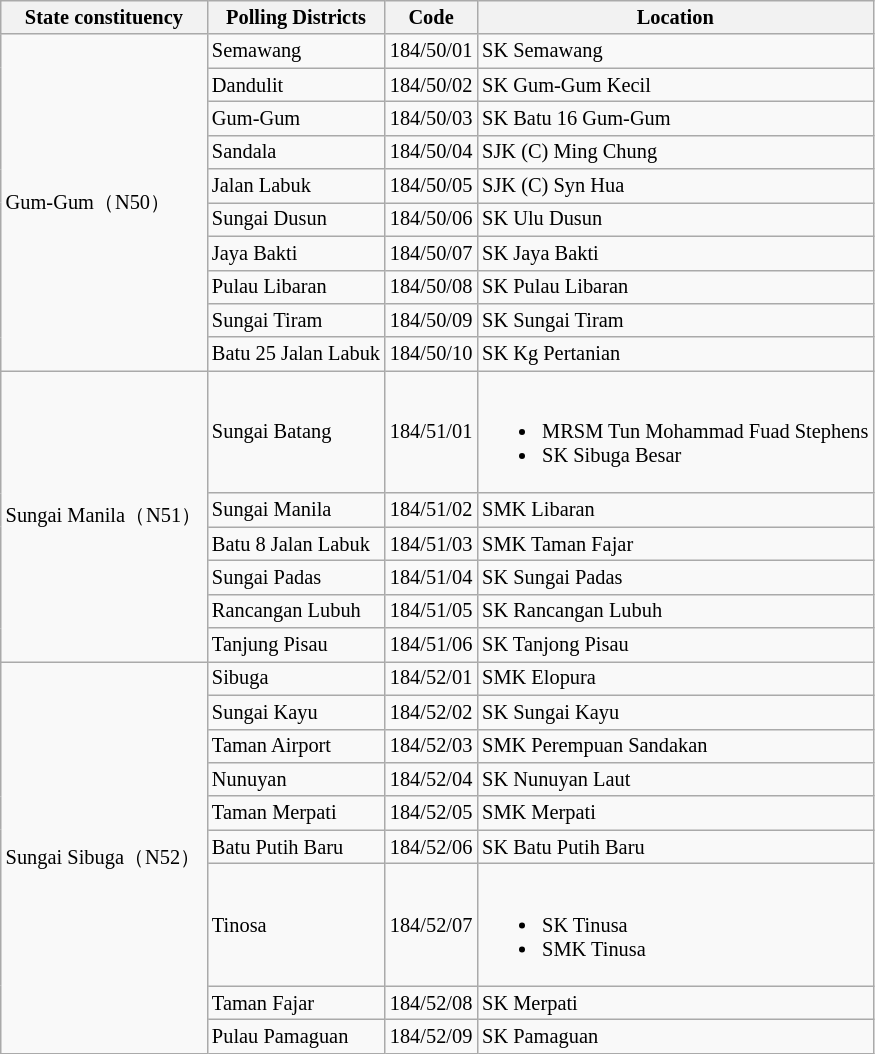<table class="wikitable sortable mw-collapsible" style="white-space:nowrap;font-size:85%">
<tr>
<th>State constituency</th>
<th>Polling Districts</th>
<th>Code</th>
<th>Location</th>
</tr>
<tr>
<td rowspan="10">Gum-Gum（N50）</td>
<td>Semawang</td>
<td>184/50/01</td>
<td>SK Semawang</td>
</tr>
<tr>
<td>Dandulit</td>
<td>184/50/02</td>
<td>SK Gum-Gum Kecil</td>
</tr>
<tr>
<td>Gum-Gum</td>
<td>184/50/03</td>
<td>SK Batu 16 Gum-Gum</td>
</tr>
<tr>
<td>Sandala</td>
<td>184/50/04</td>
<td>SJK (C) Ming Chung</td>
</tr>
<tr>
<td>Jalan Labuk</td>
<td>184/50/05</td>
<td>SJK (C) Syn Hua</td>
</tr>
<tr>
<td>Sungai Dusun</td>
<td>184/50/06</td>
<td>SK Ulu Dusun</td>
</tr>
<tr>
<td>Jaya Bakti</td>
<td>184/50/07</td>
<td>SK Jaya Bakti</td>
</tr>
<tr>
<td>Pulau Libaran</td>
<td>184/50/08</td>
<td>SK Pulau Libaran</td>
</tr>
<tr>
<td>Sungai Tiram</td>
<td>184/50/09</td>
<td>SK Sungai Tiram</td>
</tr>
<tr>
<td>Batu 25 Jalan Labuk</td>
<td>184/50/10</td>
<td>SK Kg Pertanian</td>
</tr>
<tr>
<td rowspan="6">Sungai Manila（N51）</td>
<td>Sungai Batang</td>
<td>184/51/01</td>
<td><br><ul><li>MRSM Tun Mohammad Fuad Stephens</li><li>SK Sibuga Besar</li></ul></td>
</tr>
<tr>
<td>Sungai Manila</td>
<td>184/51/02</td>
<td>SMK Libaran</td>
</tr>
<tr>
<td>Batu 8 Jalan Labuk</td>
<td>184/51/03</td>
<td>SMK Taman Fajar</td>
</tr>
<tr>
<td>Sungai Padas</td>
<td>184/51/04</td>
<td>SK Sungai Padas</td>
</tr>
<tr>
<td>Rancangan Lubuh</td>
<td>184/51/05</td>
<td>SK Rancangan Lubuh</td>
</tr>
<tr>
<td>Tanjung Pisau</td>
<td>184/51/06</td>
<td>SK Tanjong Pisau</td>
</tr>
<tr>
<td rowspan="9">Sungai Sibuga（N52）</td>
<td>Sibuga</td>
<td>184/52/01</td>
<td>SMK Elopura</td>
</tr>
<tr>
<td>Sungai Kayu</td>
<td>184/52/02</td>
<td>SK Sungai Kayu</td>
</tr>
<tr>
<td>Taman Airport</td>
<td>184/52/03</td>
<td>SMK Perempuan Sandakan</td>
</tr>
<tr>
<td>Nunuyan</td>
<td>184/52/04</td>
<td>SK Nunuyan Laut</td>
</tr>
<tr>
<td>Taman Merpati</td>
<td>184/52/05</td>
<td>SMK Merpati</td>
</tr>
<tr>
<td>Batu Putih Baru</td>
<td>184/52/06</td>
<td>SK Batu Putih Baru</td>
</tr>
<tr>
<td>Tinosa</td>
<td>184/52/07</td>
<td><br><ul><li>SK Tinusa</li><li>SMK Tinusa</li></ul></td>
</tr>
<tr>
<td>Taman Fajar</td>
<td>184/52/08</td>
<td>SK Merpati</td>
</tr>
<tr>
<td>Pulau Pamaguan</td>
<td>184/52/09</td>
<td>SK Pamaguan</td>
</tr>
</table>
